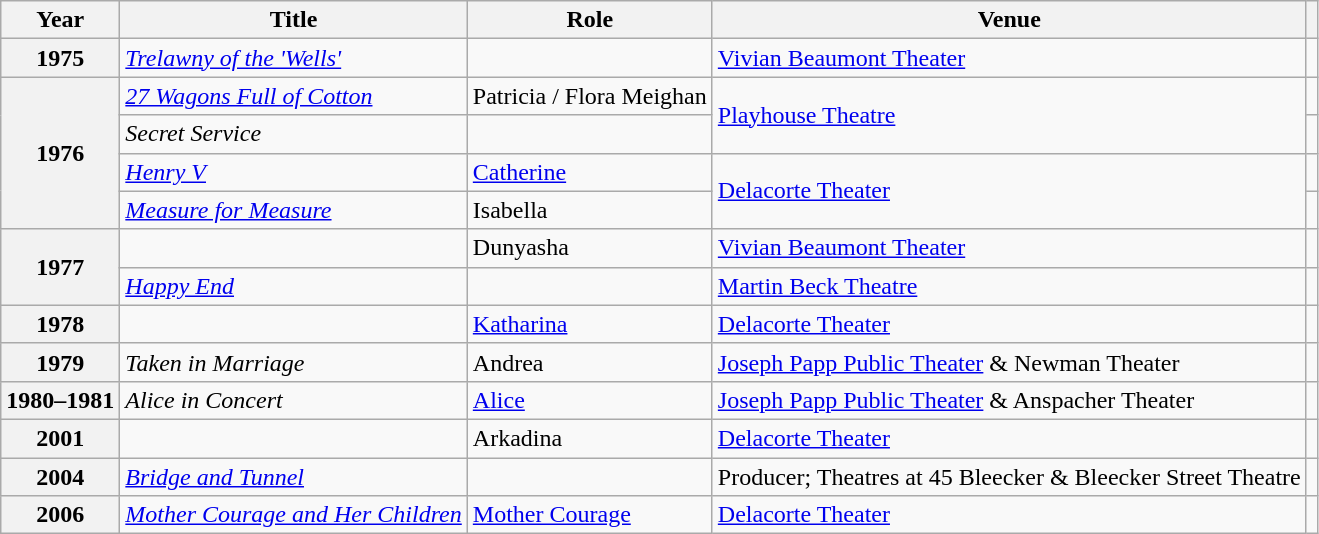<table class="wikitable plainrowheaders sortable" style="margin-right: 0;">
<tr>
<th scope="col">Year</th>
<th scope="col">Title</th>
<th scope="col">Role</th>
<th scope="col">Venue</th>
<th scope="col" class="unsortable"></th>
</tr>
<tr>
<th scope=row>1975</th>
<td><em><a href='#'>Trelawny of the 'Wells'</a></em></td>
<td></td>
<td><a href='#'>Vivian Beaumont Theater</a></td>
<td style="text-align: center;"></td>
</tr>
<tr>
<th rowspan="4" scope="row">1976</th>
<td><em></em> <em><a href='#'>27 Wagons Full of Cotton</a></em></td>
<td>Patricia / Flora Meighan</td>
<td rowspan=2><a href='#'>Playhouse Theatre</a></td>
<td style="text-align: center;"></td>
</tr>
<tr>
<td><em>Secret Service</em></td>
<td></td>
<td style="text-align: center;"></td>
</tr>
<tr>
<td><em><a href='#'>Henry V</a></em></td>
<td><a href='#'>Catherine</a></td>
<td rowspan=2><a href='#'>Delacorte Theater</a></td>
<td style="text-align: center;"></td>
</tr>
<tr>
<td><em><a href='#'>Measure for Measure</a></em></td>
<td>Isabella</td>
<td style="text-align: center;"></td>
</tr>
<tr>
<th scope=row rowspan="2">1977</th>
<td></td>
<td>Dunyasha</td>
<td><a href='#'>Vivian Beaumont Theater</a></td>
<td style="text-align: center;"></td>
</tr>
<tr>
<td><em><a href='#'>Happy End</a></em></td>
<td></td>
<td><a href='#'>Martin Beck Theatre</a></td>
<td style="text-align: center;"></td>
</tr>
<tr>
<th scope=row>1978</th>
<td></td>
<td><a href='#'>Katharina</a></td>
<td><a href='#'>Delacorte Theater</a></td>
<td style="text-align: center;"></td>
</tr>
<tr>
<th scope=row>1979</th>
<td><em>Taken in Marriage</em></td>
<td>Andrea</td>
<td><a href='#'>Joseph Papp Public Theater</a> & Newman Theater</td>
<td style="text-align: center;"></td>
</tr>
<tr>
<th scope=row>1980–1981</th>
<td><em>Alice in Concert</em></td>
<td><a href='#'>Alice</a></td>
<td><a href='#'>Joseph Papp Public Theater</a> & Anspacher Theater</td>
<td style="text-align: center;"></td>
</tr>
<tr>
<th scope=row>2001</th>
<td></td>
<td>Arkadina</td>
<td><a href='#'>Delacorte Theater</a></td>
<td style="text-align: center;"></td>
</tr>
<tr>
<th scope=row>2004</th>
<td><em><a href='#'>Bridge and Tunnel</a></em></td>
<td></td>
<td>Producer; Theatres at 45 Bleecker & Bleecker Street Theatre</td>
<td style="text-align: center;"></td>
</tr>
<tr>
<th scope=row>2006</th>
<td><em><a href='#'>Mother Courage and Her Children</a></em></td>
<td><a href='#'>Mother Courage</a></td>
<td><a href='#'>Delacorte Theater</a></td>
<td style="text-align: center;"></td>
</tr>
</table>
